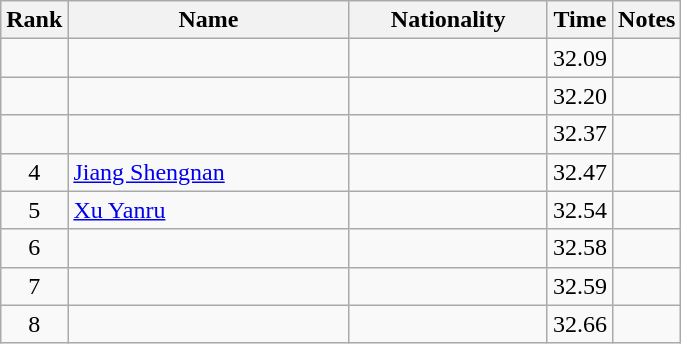<table class="wikitable sortable" style="text-align:center">
<tr>
<th>Rank</th>
<th style="width:180px">Name</th>
<th style="width:125px">Nationality</th>
<th>Time</th>
<th>Notes</th>
</tr>
<tr>
<td></td>
<td style="text-align:left;"></td>
<td style="text-align:left;"></td>
<td>32.09</td>
<td></td>
</tr>
<tr>
<td></td>
<td style="text-align:left;"></td>
<td style="text-align:left;"></td>
<td>32.20</td>
<td></td>
</tr>
<tr>
<td></td>
<td style="text-align:left;"></td>
<td style="text-align:left;"></td>
<td>32.37</td>
<td></td>
</tr>
<tr>
<td>4</td>
<td style="text-align:left;"><a href='#'>Jiang Shengnan</a></td>
<td style="text-align:left;"></td>
<td>32.47</td>
<td></td>
</tr>
<tr>
<td>5</td>
<td style="text-align:left;"><a href='#'>Xu Yanru</a></td>
<td style="text-align:left;"></td>
<td>32.54</td>
<td></td>
</tr>
<tr>
<td>6</td>
<td style="text-align:left;"></td>
<td style="text-align:left;"></td>
<td>32.58</td>
<td></td>
</tr>
<tr>
<td>7</td>
<td style="text-align:left;"></td>
<td style="text-align:left;"></td>
<td>32.59</td>
<td></td>
</tr>
<tr>
<td>8</td>
<td style="text-align:left;"></td>
<td style="text-align:left;"></td>
<td>32.66</td>
<td></td>
</tr>
</table>
